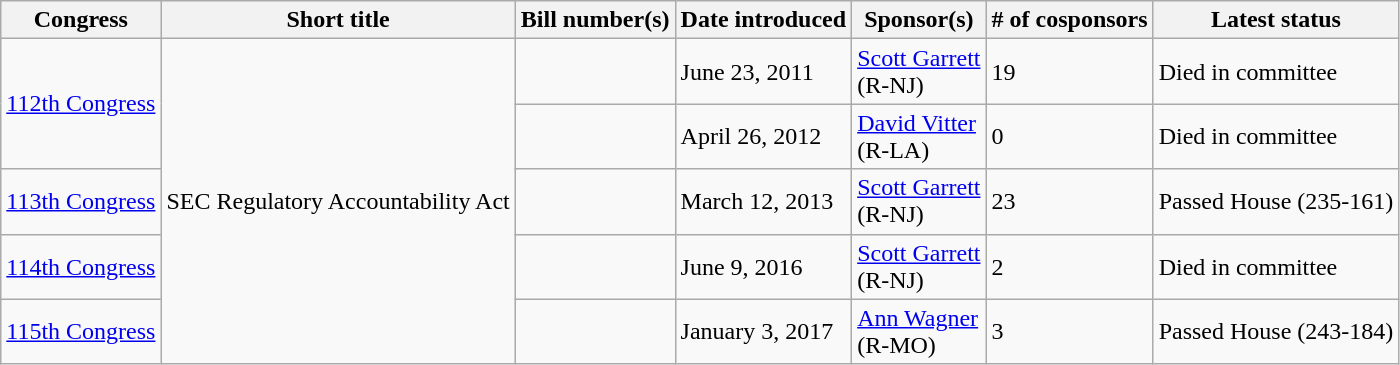<table class="wikitable">
<tr>
<th>Congress</th>
<th>Short title</th>
<th>Bill number(s)</th>
<th>Date introduced</th>
<th>Sponsor(s)</th>
<th># of cosponsors</th>
<th>Latest status</th>
</tr>
<tr>
<td rowspan=2><a href='#'>112th Congress</a></td>
<td rowspan=5>SEC Regulatory Accountability Act</td>
<td></td>
<td>June 23, 2011</td>
<td><a href='#'>Scott Garrett</a><br>(R-NJ)</td>
<td>19</td>
<td>Died in committee</td>
</tr>
<tr>
<td></td>
<td>April 26, 2012</td>
<td><a href='#'>David Vitter</a><br>(R-LA)</td>
<td>0</td>
<td>Died in committee</td>
</tr>
<tr>
<td><a href='#'>113th Congress</a></td>
<td></td>
<td>March 12, 2013</td>
<td><a href='#'>Scott Garrett</a><br>(R-NJ)</td>
<td>23</td>
<td>Passed House (235-161)</td>
</tr>
<tr>
<td><a href='#'>114th Congress</a></td>
<td></td>
<td>June 9, 2016</td>
<td><a href='#'>Scott Garrett</a><br>(R-NJ)</td>
<td>2</td>
<td>Died in committee</td>
</tr>
<tr>
<td><a href='#'>115th Congress</a></td>
<td></td>
<td>January 3, 2017</td>
<td><a href='#'>Ann Wagner</a><br>(R-MO)</td>
<td>3</td>
<td>Passed House (243-184)</td>
</tr>
</table>
